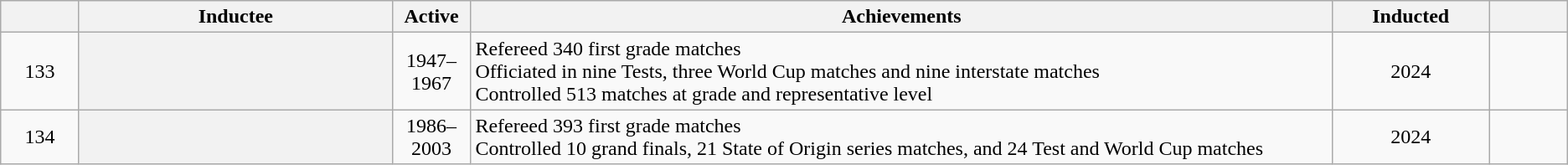<table class="wikitable sortable" style="text-align:center">
<tr>
<th width="5%"></th>
<th width="20%">Inductee</th>
<th width="5%">Active</th>
<th class="unsortable" style="width:55%;">Achievements</th>
<th width="10%">Inducted</th>
<th width="5%"></th>
</tr>
<tr>
<td>133</td>
<th></th>
<td>1947–1967</td>
<td align="left">Refereed 340 first grade matches<br>Officiated in nine Tests, three World Cup matches and nine interstate matches<br>Controlled 513 matches at grade and representative level</td>
<td>2024</td>
<td></td>
</tr>
<tr>
<td>134</td>
<th></th>
<td>1986–2003</td>
<td align="left">Refereed 393 first grade matches<br>Controlled 10 grand finals, 21 State of Origin series matches, and 24 Test and World Cup matches</td>
<td>2024</td>
<td></td>
</tr>
</table>
